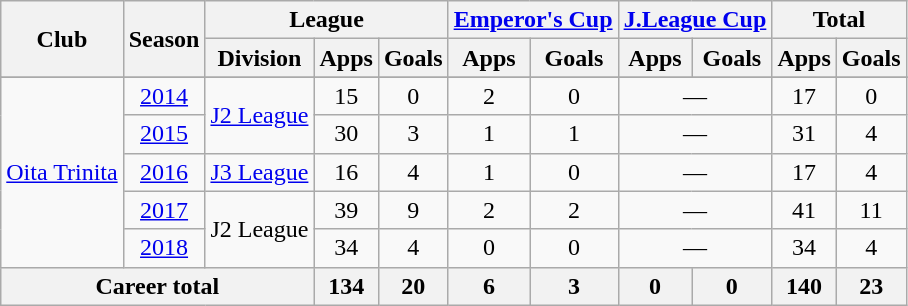<table class="wikitable" style="text-align:center">
<tr>
<th rowspan="2">Club</th>
<th rowspan="2">Season</th>
<th colspan="3">League</th>
<th colspan="2"><a href='#'>Emperor's Cup</a></th>
<th colspan="2"><a href='#'>J.League Cup</a></th>
<th colspan=2>Total</th>
</tr>
<tr>
<th>Division</th>
<th>Apps</th>
<th>Goals</th>
<th>Apps</th>
<th>Goals</th>
<th>Apps</th>
<th>Goals</th>
<th>Apps</th>
<th>Goals</th>
</tr>
<tr>
</tr>
<tr>
<td rowspan="5"><a href='#'>Oita Trinita</a></td>
<td><a href='#'>2014</a></td>
<td rowspan="2"><a href='#'>J2 League</a></td>
<td>15</td>
<td>0</td>
<td>2</td>
<td>0</td>
<td colspan="2">—</td>
<td>17</td>
<td>0</td>
</tr>
<tr>
<td><a href='#'>2015</a></td>
<td>30</td>
<td>3</td>
<td>1</td>
<td>1</td>
<td colspan="2">—</td>
<td>31</td>
<td>4</td>
</tr>
<tr>
<td><a href='#'>2016</a></td>
<td><a href='#'>J3 League</a></td>
<td>16</td>
<td>4</td>
<td>1</td>
<td>0</td>
<td colspan="2">—</td>
<td>17</td>
<td>4</td>
</tr>
<tr>
<td><a href='#'>2017</a></td>
<td rowspan="2">J2 League</td>
<td>39</td>
<td>9</td>
<td>2</td>
<td>2</td>
<td colspan="2">—</td>
<td>41</td>
<td>11</td>
</tr>
<tr>
<td><a href='#'>2018</a></td>
<td>34</td>
<td>4</td>
<td>0</td>
<td>0</td>
<td colspan="2">—</td>
<td>34</td>
<td>4</td>
</tr>
<tr>
<th colspan="3">Career total</th>
<th>134</th>
<th>20</th>
<th>6</th>
<th>3</th>
<th>0</th>
<th>0</th>
<th>140</th>
<th>23</th>
</tr>
</table>
